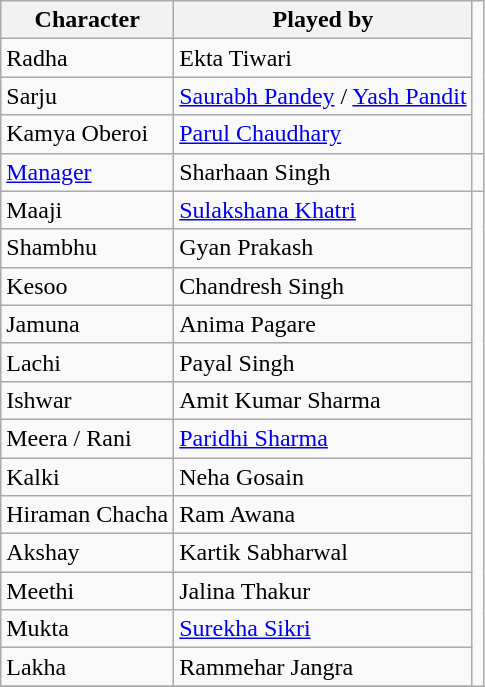<table class="wikitable">
<tr>
<th>Character</th>
<th>Played by</th>
</tr>
<tr>
<td>Radha</td>
<td>Ekta Tiwari</td>
</tr>
<tr>
<td>Sarju</td>
<td><a href='#'>Saurabh Pandey</a> / <a href='#'>Yash Pandit</a></td>
</tr>
<tr>
<td>Kamya Oberoi</td>
<td><a href='#'>Parul Chaudhary</a></td>
</tr>
<tr>
<td><a href='#'>Manager</a></td>
<td>Sharhaan Singh</td>
<td></td>
</tr>
<tr>
<td>Maaji</td>
<td><a href='#'>Sulakshana Khatri</a></td>
</tr>
<tr>
<td>Shambhu</td>
<td>Gyan Prakash</td>
</tr>
<tr>
<td>Kesoo</td>
<td>Chandresh Singh</td>
</tr>
<tr>
<td>Jamuna</td>
<td>Anima Pagare</td>
</tr>
<tr>
<td>Lachi</td>
<td>Payal Singh</td>
</tr>
<tr>
<td>Ishwar</td>
<td>Amit Kumar Sharma</td>
</tr>
<tr>
<td>Meera / Rani</td>
<td><a href='#'>Paridhi Sharma</a></td>
</tr>
<tr>
<td>Kalki</td>
<td>Neha Gosain</td>
</tr>
<tr>
<td>Hiraman Chacha</td>
<td>Ram Awana</td>
</tr>
<tr>
<td>Akshay</td>
<td>Kartik Sabharwal</td>
</tr>
<tr>
<td>Meethi</td>
<td>Jalina Thakur</td>
</tr>
<tr>
<td>Mukta</td>
<td><a href='#'>Surekha Sikri</a></td>
</tr>
<tr>
<td>Lakha</td>
<td>Rammehar Jangra</td>
</tr>
<tr>
</tr>
</table>
